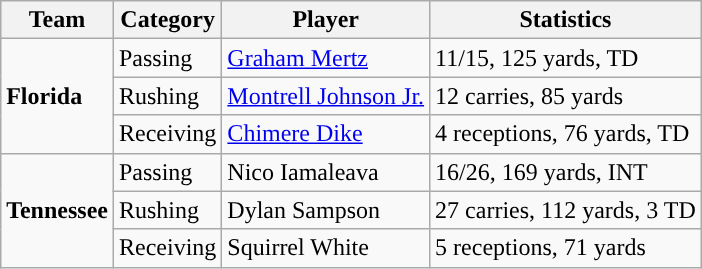<table class="wikitable" style="float: right;">
<tr>
<th>Team</th>
<th>Category</th>
<th>Player</th>
<th>Statistics</th>
</tr>
<tr>
<td rowspan=3><strong>Florida</strong></td>
<td>Passing</td>
<td><a href='#'>Graham Mertz</a></td>
<td>11/15, 125 yards, TD</td>
</tr>
<tr>
<td>Rushing</td>
<td><a href='#'>Montrell Johnson Jr.</a></td>
<td>12 carries, 85 yards</td>
</tr>
<tr>
<td>Receiving</td>
<td><a href='#'>Chimere Dike</a></td>
<td>4 receptions, 76 yards, TD</td>
</tr>
<tr>
<td rowspan=3><strong>Tennessee</strong></td>
<td>Passing</td>
<td>Nico Iamaleava</td>
<td>16/26, 169 yards, INT</td>
</tr>
<tr>
<td>Rushing</td>
<td>Dylan Sampson</td>
<td>27 carries, 112 yards, 3 TD</td>
</tr>
<tr>
<td>Receiving</td>
<td>Squirrel White</td>
<td>5 receptions, 71 yards</td>
</tr>
</table>
